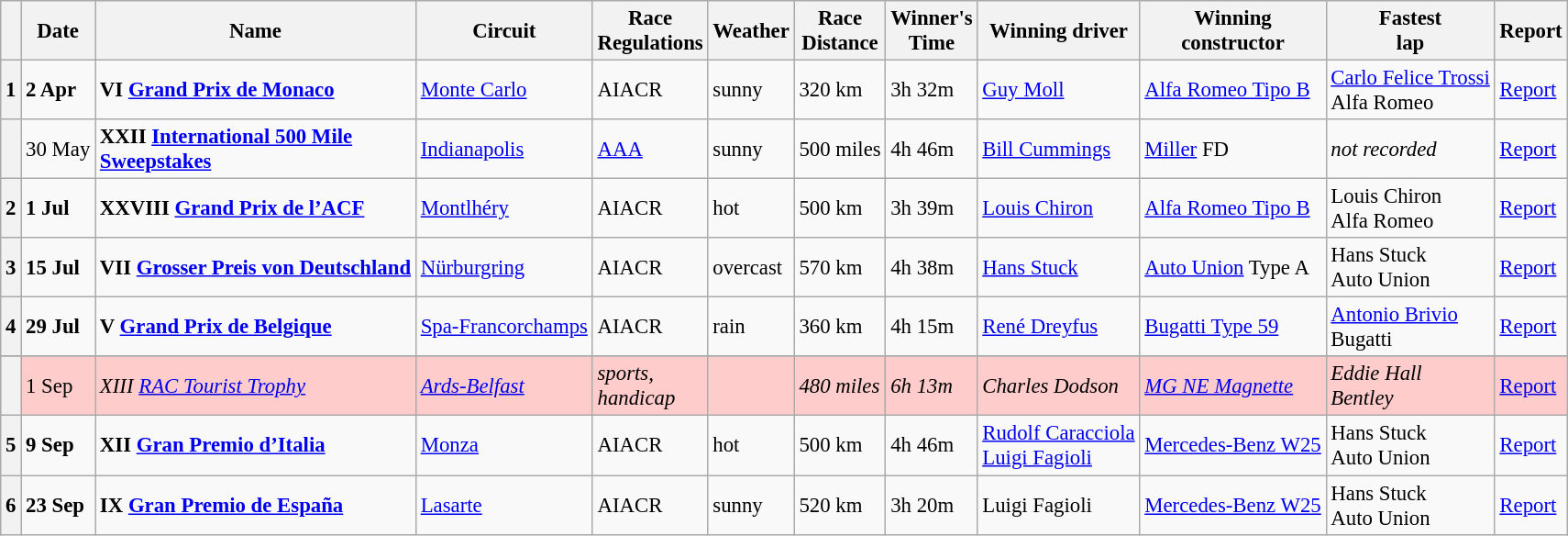<table class="wikitable" style="font-size:95%">
<tr>
<th></th>
<th>Date</th>
<th>Name</th>
<th>Circuit</th>
<th>Race<br>Regulations</th>
<th>Weather</th>
<th>Race<br>Distance</th>
<th>Winner's<br>Time</th>
<th>Winning driver</th>
<th>Winning<br>constructor</th>
<th>Fastest<br>lap</th>
<th>Report</th>
</tr>
<tr>
<th>1</th>
<td><strong>2 Apr</strong></td>
<td> <strong>VI <a href='#'>Grand Prix de Monaco</a></strong></td>
<td><a href='#'>Monte Carlo</a></td>
<td>AIACR</td>
<td>sunny</td>
<td>320 km</td>
<td>3h 32m</td>
<td> <a href='#'>Guy Moll</a></td>
<td><a href='#'>Alfa Romeo Tipo B</a></td>
<td><a href='#'>Carlo Felice Trossi</a><br> Alfa Romeo</td>
<td><a href='#'>Report</a></td>
</tr>
<tr>
<th></th>
<td>30 May</td>
<td> <strong>XXII <a href='#'>International 500 Mile <br>Sweepstakes</a></strong></td>
<td><a href='#'>Indianapolis</a></td>
<td><a href='#'>AAA</a></td>
<td>sunny</td>
<td>500 miles</td>
<td>4h 46m</td>
<td> <a href='#'>Bill Cummings</a></td>
<td><a href='#'>Miller</a> FD</td>
<td><em>not recorded</em></td>
<td><a href='#'>Report</a></td>
</tr>
<tr>
<th>2</th>
<td><strong>1 Jul</strong></td>
<td> <strong>XXVIII <a href='#'>Grand Prix de l’ACF</a></strong></td>
<td><a href='#'>Montlhéry</a></td>
<td>AIACR</td>
<td>hot</td>
<td>500 km</td>
<td>3h 39m</td>
<td> <a href='#'>Louis Chiron</a></td>
<td><a href='#'>Alfa Romeo Tipo B</a></td>
<td>Louis Chiron <br> Alfa Romeo</td>
<td><a href='#'>Report</a></td>
</tr>
<tr>
<th>3</th>
<td><strong>15 Jul</strong></td>
<td> <strong>VII <a href='#'>Grosser Preis von Deutschland</a></strong></td>
<td><a href='#'>Nürburgring</a></td>
<td>AIACR</td>
<td>overcast</td>
<td>570 km</td>
<td>4h 38m</td>
<td> <a href='#'>Hans Stuck</a></td>
<td><a href='#'>Auto Union</a> Type A</td>
<td>Hans Stuck <br> Auto Union</td>
<td><a href='#'>Report</a></td>
</tr>
<tr>
<th>4</th>
<td><strong>29 Jul</strong></td>
<td> <strong>V <a href='#'>Grand Prix de Belgique</a></strong></td>
<td><a href='#'>Spa-Francorchamps</a></td>
<td>AIACR</td>
<td>rain</td>
<td>360 km</td>
<td>4h 15m</td>
<td> <a href='#'>René Dreyfus</a></td>
<td><a href='#'>Bugatti Type 59</a></td>
<td><a href='#'>Antonio Brivio</a><br> Bugatti</td>
<td><a href='#'>Report</a></td>
</tr>
<tr>
</tr>
<tr style="background:#fcc;">
<th></th>
<td>1 Sep</td>
<td> <em>XIII <a href='#'>RAC Tourist Trophy</a></em></td>
<td><em><a href='#'>Ards-Belfast</a></em></td>
<td><em>sports,<br>handicap</em></td>
<td></td>
<td><em>480 miles</em></td>
<td><em>6h 13m</em></td>
<td> <em>Charles Dodson</em></td>
<td><em><a href='#'>MG NE Magnette</a></em></td>
<td><em>Eddie Hall<br>Bentley</em></td>
<td><a href='#'>Report</a></td>
</tr>
<tr>
<th>5</th>
<td><strong>9 Sep</strong></td>
<td> <strong>XII <a href='#'>Gran Premio d’Italia</a></strong></td>
<td><a href='#'>Monza</a></td>
<td>AIACR</td>
<td>hot</td>
<td>500 km</td>
<td>4h 46m</td>
<td> <a href='#'>Rudolf Caracciola</a><br> <a href='#'>Luigi Fagioli</a></td>
<td><a href='#'>Mercedes-Benz W25</a></td>
<td>Hans Stuck <br> Auto Union</td>
<td><a href='#'>Report</a></td>
</tr>
<tr>
<th>6</th>
<td><strong>23 Sep</strong></td>
<td> <strong>IX <a href='#'>Gran Premio de España</a></strong></td>
<td><a href='#'>Lasarte</a></td>
<td>AIACR</td>
<td>sunny</td>
<td>520 km</td>
<td>3h 20m</td>
<td> Luigi Fagioli</td>
<td><a href='#'>Mercedes-Benz W25</a></td>
<td>Hans Stuck <br> Auto Union</td>
<td><a href='#'>Report</a></td>
</tr>
</table>
